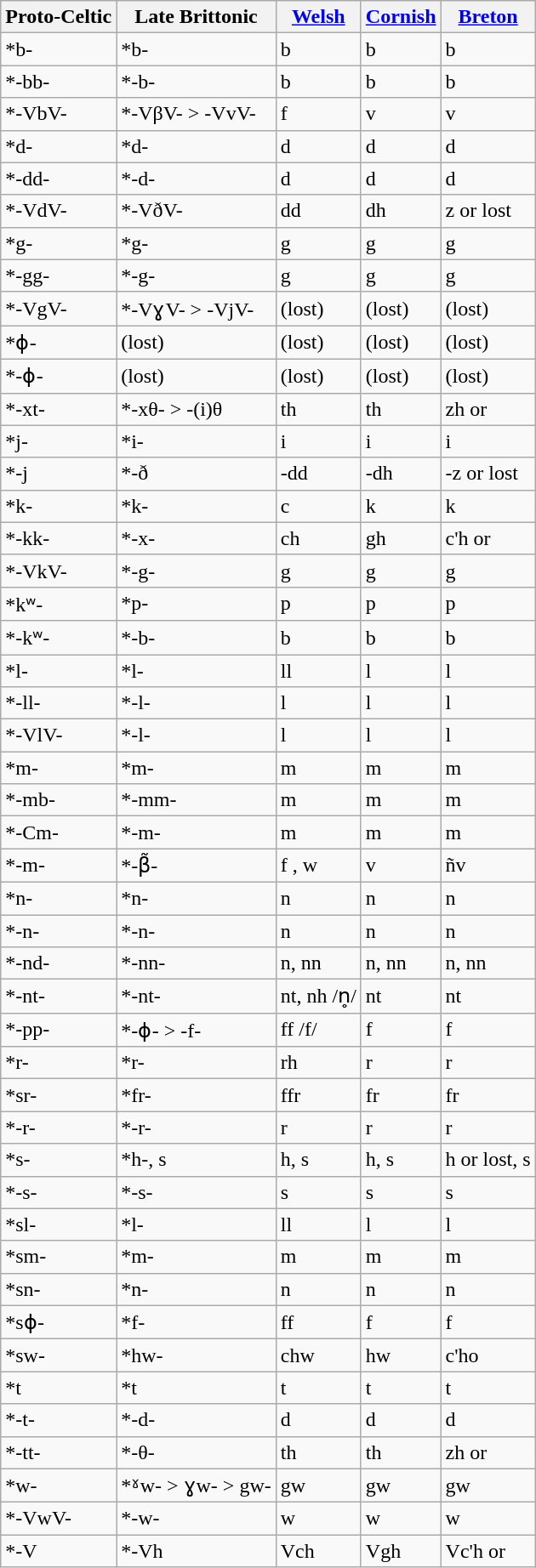<table class="wikitable">
<tr>
<th>Proto-Celtic</th>
<th>Late Brittonic</th>
<th><a href='#'>Welsh</a></th>
<th><a href='#'>Cornish</a></th>
<th><a href='#'>Breton</a></th>
</tr>
<tr>
<td>*b-</td>
<td>*b-</td>
<td>b</td>
<td>b</td>
<td>b</td>
</tr>
<tr>
<td>*-bb-</td>
<td>*-b-</td>
<td>b</td>
<td>b</td>
<td>b</td>
</tr>
<tr>
<td>*-VbV-</td>
<td>*-VβV- > -VvV-</td>
<td>f </td>
<td>v</td>
<td>v</td>
</tr>
<tr>
<td>*d-</td>
<td>*d-</td>
<td>d</td>
<td>d</td>
<td>d</td>
</tr>
<tr>
<td>*-dd-</td>
<td>*-d-</td>
<td>d</td>
<td>d</td>
<td>d</td>
</tr>
<tr>
<td>*-VdV-</td>
<td>*-VðV-</td>
<td>dd </td>
<td>dh </td>
<td>z  or lost</td>
</tr>
<tr>
<td>*g-</td>
<td>*g-</td>
<td>g</td>
<td>g</td>
<td>g</td>
</tr>
<tr>
<td>*-gg-</td>
<td>*-g-</td>
<td>g</td>
<td>g</td>
<td>g</td>
</tr>
<tr>
<td>*-VgV-</td>
<td>*-VɣV- > -VjV-</td>
<td>(lost)</td>
<td>(lost)</td>
<td>(lost)</td>
</tr>
<tr>
<td>*ɸ-</td>
<td>(lost)</td>
<td>(lost)</td>
<td>(lost)</td>
<td>(lost)</td>
</tr>
<tr>
<td>*-ɸ-</td>
<td>(lost)</td>
<td>(lost)</td>
<td>(lost)</td>
<td>(lost)</td>
</tr>
<tr>
<td>*-xt-</td>
<td>*-xθ- > -(i)θ</td>
<td>th </td>
<td>th </td>
<td>zh  or </td>
</tr>
<tr>
<td>*j-</td>
<td>*i-</td>
<td>i</td>
<td>i</td>
<td>i</td>
</tr>
<tr>
<td>*-j</td>
<td>*-ð</td>
<td>-dd </td>
<td>-dh </td>
<td>-z  or lost</td>
</tr>
<tr>
<td>*k-</td>
<td>*k-</td>
<td>c </td>
<td>k</td>
<td>k</td>
</tr>
<tr>
<td>*-kk-</td>
<td>*-x-</td>
<td>ch </td>
<td>gh </td>
<td>c'h  or </td>
</tr>
<tr>
<td>*-VkV-</td>
<td>*-g-</td>
<td>g</td>
<td>g</td>
<td>g</td>
</tr>
<tr>
<td>*kʷ-</td>
<td>*p-</td>
<td>p</td>
<td>p</td>
<td>p</td>
</tr>
<tr>
<td>*-kʷ-</td>
<td>*-b-</td>
<td>b</td>
<td>b</td>
<td>b</td>
</tr>
<tr>
<td>*l-</td>
<td>*l-</td>
<td>ll </td>
<td>l</td>
<td>l</td>
</tr>
<tr>
<td>*-ll-</td>
<td>*-l-</td>
<td>l</td>
<td>l</td>
<td>l</td>
</tr>
<tr>
<td>*-VlV-</td>
<td>*-l-</td>
<td>l</td>
<td>l</td>
<td>l</td>
</tr>
<tr>
<td>*m-</td>
<td>*m-</td>
<td>m</td>
<td>m</td>
<td>m</td>
</tr>
<tr>
<td>*-mb-</td>
<td>*-mm-</td>
<td>m</td>
<td>m</td>
<td>m</td>
</tr>
<tr>
<td>*-Cm-</td>
<td>*-m-</td>
<td>m</td>
<td>m</td>
<td>m</td>
</tr>
<tr>
<td>*-m-</td>
<td>*-β̃-</td>
<td>f , w</td>
<td>v</td>
<td>ñv </td>
</tr>
<tr>
<td>*n-</td>
<td>*n-</td>
<td>n</td>
<td>n</td>
<td>n</td>
</tr>
<tr>
<td>*-n-</td>
<td>*-n-</td>
<td>n</td>
<td>n</td>
<td>n</td>
</tr>
<tr>
<td>*-nd-</td>
<td>*-nn-</td>
<td>n, nn</td>
<td>n, nn</td>
<td>n, nn</td>
</tr>
<tr>
<td>*-nt-</td>
<td>*-nt-</td>
<td>nt, nh /n̥/</td>
<td>nt</td>
<td>nt</td>
</tr>
<tr>
<td>*-pp-</td>
<td>*-ɸ- > -f-</td>
<td>ff /f/</td>
<td>f</td>
<td>f</td>
</tr>
<tr>
<td>*r-</td>
<td>*r-</td>
<td>rh </td>
<td>r</td>
<td>r</td>
</tr>
<tr>
<td>*sr-</td>
<td>*fr-</td>
<td>ffr </td>
<td>fr</td>
<td>fr</td>
</tr>
<tr>
<td>*-r-</td>
<td>*-r-</td>
<td>r</td>
<td>r</td>
<td>r</td>
</tr>
<tr>
<td>*s-</td>
<td>*h-, s</td>
<td>h, s</td>
<td>h, s</td>
<td>h or lost, s</td>
</tr>
<tr>
<td>*-s-</td>
<td>*-s-</td>
<td>s</td>
<td>s</td>
<td>s</td>
</tr>
<tr>
<td>*sl-</td>
<td>*l-</td>
<td>ll </td>
<td>l</td>
<td>l</td>
</tr>
<tr>
<td>*sm-</td>
<td>*m-</td>
<td>m</td>
<td>m</td>
<td>m</td>
</tr>
<tr>
<td>*sn-</td>
<td>*n-</td>
<td>n</td>
<td>n</td>
<td>n</td>
</tr>
<tr>
<td>*sɸ-</td>
<td>*f-</td>
<td>ff </td>
<td>f</td>
<td>f</td>
</tr>
<tr>
<td>*sw-</td>
<td>*hw-</td>
<td>chw </td>
<td>hw </td>
<td>c'ho </td>
</tr>
<tr>
<td>*t</td>
<td>*t</td>
<td>t</td>
<td>t</td>
<td>t</td>
</tr>
<tr>
<td>*-t-</td>
<td>*-d-</td>
<td>d</td>
<td>d</td>
<td>d</td>
</tr>
<tr>
<td>*-tt-</td>
<td>*-θ-</td>
<td>th </td>
<td>th </td>
<td>zh  or </td>
</tr>
<tr>
<td>*w-</td>
<td>*ˠw- > ɣw- > gw-</td>
<td>gw</td>
<td>gw</td>
<td>gw</td>
</tr>
<tr>
<td>*-VwV-</td>
<td>*-w-</td>
<td>w</td>
<td>w</td>
<td>w</td>
</tr>
<tr>
<td>*-V</td>
<td>*-Vh</td>
<td>Vch </td>
<td>Vgh </td>
<td>Vc'h  or </td>
</tr>
</table>
